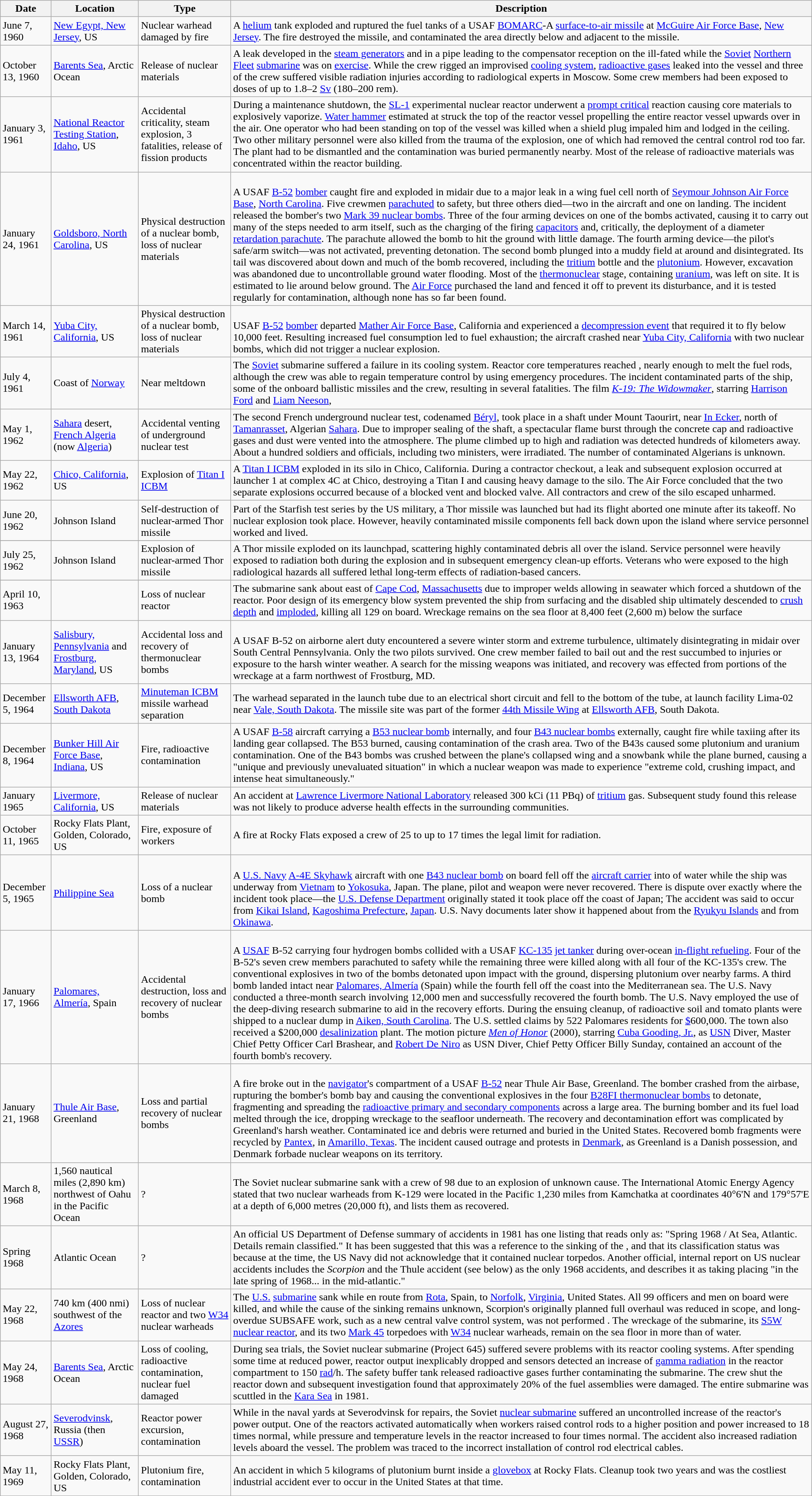<table class="wikitable toptextcells">
<tr>
<th>Date</th>
<th>Location</th>
<th>Type</th>
<th>Description</th>
</tr>
<tr>
<td>June 7, 1960</td>
<td><a href='#'>New Egypt, New Jersey</a>, US</td>
<td>Nuclear warhead damaged by fire</td>
<td>A <a href='#'>helium</a> tank exploded and ruptured the fuel tanks of a USAF <a href='#'>BOMARC</a>-A <a href='#'>surface-to-air missile</a> at <a href='#'>McGuire Air Force Base</a>, <a href='#'>New Jersey</a>. The fire destroyed the missile, and contaminated the area directly below and adjacent to the missile.</td>
</tr>
<tr>
<td>October 13, 1960</td>
<td><a href='#'>Barents Sea</a>, Arctic Ocean</td>
<td>Release of nuclear materials</td>
<td>A leak developed in the <a href='#'>steam generators</a> and in a pipe leading to the compensator reception on the ill-fated  while the <a href='#'>Soviet</a> <a href='#'>Northern Fleet</a>  <a href='#'>submarine</a> was on <a href='#'>exercise</a>. While the crew rigged an improvised <a href='#'>cooling system</a>, <a href='#'>radioactive gases</a> leaked into the vessel and three of the crew suffered visible radiation injuries according to radiological experts in Moscow. Some crew members had been exposed to doses of up to 1.8–2 <a href='#'>Sv</a> (180–200 rem).</td>
</tr>
<tr>
<td>January 3, 1961</td>
<td><a href='#'>National Reactor Testing Station</a>, <a href='#'>Idaho</a>, US</td>
<td>Accidental criticality, steam explosion, 3 fatalities, release of fission products</td>
<td>During a maintenance shutdown, the <a href='#'>SL-1</a> experimental nuclear reactor underwent a <a href='#'>prompt critical</a> reaction causing core materials to explosively vaporize. <a href='#'>Water hammer</a> estimated at  struck the top of the reactor vessel propelling the entire reactor vessel upwards over  in the air. One operator who had been standing on top of the vessel was killed when a shield plug impaled him and lodged in the ceiling. Two other military personnel were also killed from the trauma of the explosion, one of which had removed the central control rod too far. The plant had to be dismantled and the contamination was buried permanently nearby. Most of the release of radioactive materials was concentrated within the reactor building.</td>
</tr>
<tr>
<td>January 24, 1961</td>
<td><a href='#'>Goldsboro, North Carolina</a>, US</td>
<td>Physical destruction of a nuclear bomb, loss of nuclear materials</td>
<td><br>A USAF <a href='#'>B-52</a> <a href='#'>bomber</a> caught fire and exploded in midair due to a major leak in a wing fuel cell  north of <a href='#'>Seymour Johnson Air Force Base</a>, <a href='#'>North Carolina</a>. Five crewmen <a href='#'>parachuted</a> to safety, but three others died—two in the aircraft and one on landing. The incident released the bomber's two <a href='#'>Mark 39 nuclear bombs</a>. Three of the four arming devices on one of the bombs activated, causing it to carry out many of the steps needed to arm itself, such as the charging of the firing <a href='#'>capacitors</a> and, critically, the deployment of a  diameter <a href='#'>retardation parachute</a>. The parachute allowed the bomb to hit the ground with little damage. The fourth arming device—the pilot's safe/arm switch—was not activated, preventing detonation. The second bomb plunged into a muddy field at around  and disintegrated. Its tail was discovered about  down and much of the bomb recovered, including the <a href='#'>tritium</a> bottle and the <a href='#'>plutonium</a>. However, excavation was abandoned due to uncontrollable ground water flooding. Most of the <a href='#'>thermonuclear</a> stage, containing <a href='#'>uranium</a>, was left on site. It is estimated to lie around  below ground. The <a href='#'>Air Force</a> purchased the land and fenced it off to prevent its disturbance, and it is tested regularly for contamination, although none has so far been found.</td>
</tr>
<tr>
<td>March 14, 1961</td>
<td><a href='#'>Yuba City, California</a>, US</td>
<td>Physical destruction of a nuclear bomb, loss of nuclear materials</td>
<td><br>USAF <a href='#'>B-52</a> <a href='#'>bomber</a> departed <a href='#'>Mather Air Force Base</a>, California and experienced a <a href='#'>decompression event</a> that required it to fly below 10,000 feet.  Resulting increased fuel consumption led to fuel exhaustion; the aircraft crashed near <a href='#'>Yuba City, California</a> with two nuclear bombs, which did not trigger a nuclear explosion.</td>
</tr>
<tr>
<td>July 4, 1961</td>
<td>Coast of <a href='#'>Norway</a></td>
<td>Near meltdown</td>
<td>The <a href='#'>Soviet</a>  submarine  suffered a failure in its cooling system. Reactor core temperatures reached , nearly enough to melt the fuel rods, although the crew was able to regain temperature control by using emergency procedures. The incident contaminated parts of the ship, some of the onboard ballistic missiles and the crew, resulting in several fatalities.  The film <em><a href='#'>K-19: The Widowmaker</a></em>, starring <a href='#'>Harrison Ford</a> and <a href='#'>Liam Neeson</a>, </td>
</tr>
<tr>
<td>May 1, 1962</td>
<td><a href='#'>Sahara</a> desert, <a href='#'>French Algeria</a> (now <a href='#'>Algeria</a>)</td>
<td>Accidental venting of underground nuclear test</td>
<td>The second French underground nuclear test, codenamed <a href='#'>Béryl</a>, took place in a shaft under Mount Taourirt, near <a href='#'>In Ecker</a>,  north of <a href='#'>Tamanrasset</a>, Algerian <a href='#'>Sahara</a>. Due to improper sealing of the shaft, a spectacular flame burst through the concrete cap and radioactive gases and dust were vented into the atmosphere. The plume climbed up to  high and radiation was detected hundreds of kilometers away. About a hundred soldiers and officials, including two ministers, were irradiated. The number of contaminated Algerians is unknown.</td>
</tr>
<tr>
<td>May 22, 1962</td>
<td><a href='#'>Chico, California</a>, US</td>
<td>Explosion of <a href='#'>Titan I ICBM</a></td>
<td>A <a href='#'>Titan I ICBM</a> exploded in its silo in Chico, California. During a contractor checkout, a leak and subsequent explosion occurred at launcher 1 at complex 4C at Chico, destroying a Titan I and causing heavy damage to the silo. The Air Force concluded that the two separate explosions occurred because of a blocked vent and blocked valve.  All contractors and crew of the silo escaped unharmed.</td>
</tr>
<tr>
<td>June 20, 1962</td>
<td>Johnson Island</td>
<td>Self-destruction of nuclear-armed Thor missile</td>
<td>Part of the Starfish test series by the US military, a Thor missile was launched but had its flight aborted one minute after its takeoff. No nuclear explosion took place. However, heavily contaminated missile components fell back down upon the island where service personnel worked and lived.</td>
</tr>
<tr https://nautilus.org/apsnet/cleaning-up-johnston-atoll/>
</tr>
<tr>
<td>July 25, 1962</td>
<td>Johnson Island</td>
<td>Explosion of nuclear-armed Thor missile</td>
<td>A Thor missile exploded on its launchpad, scattering highly contaminated debris all over the island. Service personnel were heavily exposed to radiation both during the explosion and in subsequent emergency clean-up efforts. Veterans who were exposed to the high radiological hazards all suffered lethal long-term effects of radiation-based cancers.</td>
</tr>
<tr https://nautilus.org/apsnet/cleaning-up-johnston-atoll/>
</tr>
<tr>
<td>April 10, 1963</td>
<td></td>
<td>Loss of nuclear reactor</td>
<td>The submarine  sank about  east of <a href='#'>Cape Cod</a>, <a href='#'>Massachusetts</a> due to improper welds allowing in seawater which forced a shutdown of the reactor. Poor design of its emergency blow system prevented the ship from surfacing and the disabled ship ultimately descended to <a href='#'>crush depth</a> and <a href='#'>imploded</a>, killing all 129 on board. Wreckage remains on the sea floor  at  8,400 feet (2,600 m) below the surface</td>
</tr>
<tr>
<td>January 13, 1964</td>
<td><a href='#'>Salisbury, Pennsylvania</a> and <a href='#'>Frostburg, Maryland</a>, US</td>
<td>Accidental loss and recovery of thermonuclear bombs</td>
<td><br>A USAF B-52 on airborne alert duty encountered a severe winter storm and extreme turbulence, ultimately disintegrating in midair over South Central Pennsylvania. Only the two pilots survived. One crew member failed to bail out and the rest succumbed to injuries or exposure to the harsh winter weather. A search for the missing weapons was initiated, and recovery was effected from portions of the wreckage at a farm northwest of Frostburg, MD.</td>
</tr>
<tr>
<td>December 5, 1964</td>
<td><a href='#'>Ellsworth AFB</a>, <a href='#'>South Dakota</a></td>
<td><a href='#'>Minuteman ICBM</a> missile warhead separation</td>
<td>The warhead separated in the launch tube due to an electrical short circuit and fell to the bottom of the tube, at launch facility Lima-02 near <a href='#'>Vale, South Dakota</a>. The missile site was part of the former <a href='#'>44th Missile Wing</a> at <a href='#'>Ellsworth AFB</a>, South Dakota.</td>
</tr>
<tr>
<td>December 8, 1964</td>
<td><a href='#'>Bunker Hill Air Force Base</a>, <a href='#'>Indiana</a>, US</td>
<td>Fire, radioactive contamination</td>
<td>A USAF <a href='#'>B-58</a> aircraft carrying a <a href='#'>B53 nuclear bomb</a> internally, and four <a href='#'>B43 nuclear bombs</a> externally, caught fire while taxiing after its landing gear collapsed. The B53 burned, causing contamination of the crash area. Two of the B43s caused some plutonium and uranium contamination. One of the B43 bombs was crushed between the plane's collapsed wing and a snowbank while the plane burned, causing a "unique and previously unevaluated situation" in which a nuclear weapon was made to experience "extreme cold, crushing impact, and intense heat simultaneously."</td>
</tr>
<tr>
<td>January 1965</td>
<td><a href='#'>Livermore, California</a>, US</td>
<td>Release of nuclear materials</td>
<td>An accident at <a href='#'>Lawrence Livermore National Laboratory</a> released 300 kCi (11 PBq) of <a href='#'>tritium</a> gas. Subsequent study found this release was not likely to produce adverse health effects in the surrounding communities.</td>
</tr>
<tr>
<td>October 11, 1965</td>
<td>Rocky Flats Plant, Golden, Colorado, US</td>
<td>Fire, exposure of workers</td>
<td>A fire at Rocky Flats exposed a crew of 25 to up to 17 times the legal limit for radiation.</td>
</tr>
<tr>
<td>December 5, 1965</td>
<td><a href='#'>Philippine Sea</a></td>
<td>Loss of a nuclear bomb</td>
<td><br>A <a href='#'>U.S. Navy</a> <a href='#'>A-4E Skyhawk</a> aircraft with one <a href='#'>B43 nuclear bomb</a> on board fell off the <a href='#'>aircraft carrier</a>  into  of water while the ship was underway from <a href='#'>Vietnam</a> to <a href='#'>Yokosuka</a>, Japan. The plane, pilot and weapon were never recovered. There is dispute over exactly where the incident took place—the <a href='#'>U.S. Defense Department</a> originally stated it took place  off the coast of Japan; The accident was said to occur  from <a href='#'>Kikai Island</a>, <a href='#'>Kagoshima Prefecture</a>, <a href='#'>Japan</a>.
U.S. Navy documents later show it happened about  from the <a href='#'>Ryukyu Islands</a> and  from <a href='#'>Okinawa</a>.</td>
</tr>
<tr>
<td>January 17, 1966</td>
<td><a href='#'>Palomares, Almería</a>, Spain</td>
<td>Accidental destruction, loss and recovery of nuclear bombs</td>
<td><br>A <a href='#'>USAF</a> B-52 carrying four hydrogen bombs collided with a USAF <a href='#'>KC-135</a> <a href='#'>jet tanker</a> during over-ocean <a href='#'>in-flight refueling</a>. Four of the B-52's seven crew members parachuted to safety while the remaining three were killed along with all four of the KC-135's crew. The conventional explosives in two of the bombs detonated upon impact with the ground, dispersing plutonium over nearby farms. A third bomb landed intact near <a href='#'>Palomares, Almería</a> (Spain) while the fourth fell  off the coast into the Mediterranean sea. The U.S. Navy conducted a three-month search involving 12,000 men and successfully recovered the fourth bomb. The U.S. Navy employed the use of the deep-diving research submarine  to aid in the recovery efforts. During the ensuing cleanup,  of radioactive soil and tomato plants were shipped to a nuclear dump in <a href='#'>Aiken, South Carolina</a>. The U.S. settled claims by 522 Palomares residents for <a href='#'>$</a>600,000. The town also received a $200,000 <a href='#'>desalinization</a> plant. The motion picture <em><a href='#'>Men of Honor</a></em> (2000), starring <a href='#'>Cuba Gooding, Jr.</a>, as <a href='#'>USN</a> Diver, Master Chief Petty Officer Carl Brashear, and <a href='#'>Robert De Niro</a> as USN Diver, Chief Petty Officer Billy Sunday, contained an account of the fourth bomb's recovery.</td>
</tr>
<tr>
<td>January 21, 1968</td>
<td><a href='#'>Thule Air Base</a>, Greenland</td>
<td>Loss and partial recovery of nuclear bombs</td>
<td><br>A fire broke out in the <a href='#'>navigator</a>'s compartment of a USAF <a href='#'>B-52</a> near Thule Air Base, Greenland. The bomber crashed  from the airbase, rupturing the bomber's bomb bay and causing the conventional explosives in the four <a href='#'>B28FI thermonuclear bombs</a> to detonate, fragmenting and spreading the <a href='#'>radioactive primary and secondary components</a> across a large area. The burning bomber and its fuel load melted through the ice, dropping wreckage to the seafloor underneath.  The recovery and decontamination effort was complicated by Greenland's harsh weather. Contaminated ice and debris were returned and buried in the United States. Recovered bomb fragments were recycled by <a href='#'>Pantex</a>, in <a href='#'>Amarillo, Texas</a>. The incident caused outrage and protests in <a href='#'>Denmark</a>, as Greenland is a Danish possession, and Denmark forbade nuclear weapons on its territory.</td>
</tr>
<tr>
<td>March 8, 1968</td>
<td>1,560 nautical miles (2,890 km) northwest of Oahu in the Pacific Ocean</td>
<td>?</td>
<td>The Soviet nuclear submarine  sank with a crew of 98 due to an explosion of unknown cause. The International Atomic Energy Agency stated that two nuclear warheads from K-129 were located in the Pacific 1,230 miles from Kamchatka at coordinates 40°6'N and 179°57'E at a depth of 6,000 metres (20,000 ft), and lists them as recovered.</td>
</tr>
<tr>
<td>Spring 1968</td>
<td>Atlantic Ocean</td>
<td>?</td>
<td>An official US Department of Defense summary of accidents in 1981 has one listing that reads only as: "Spring 1968 / At Sea, Atlantic. Details remain classified." It has been suggested that this was a reference to the sinking of the , and that its classification status was because at the time, the US Navy did not acknowledge that it contained nuclear torpedos. Another official, internal report on US nuclear accidents includes the <em>Scorpion</em> and the Thule accident (see below) as the only 1968 accidents, and describes it as taking placing "in the late spring of 1968... in the mid-atlantic."</td>
</tr>
<tr>
<td>May 22, 1968</td>
<td>740 km (400 nmi) southwest of the <a href='#'>Azores</a></td>
<td>Loss of nuclear reactor and two <a href='#'>W34</a> nuclear warheads</td>
<td>The <a href='#'>U.S.</a> <a href='#'>submarine</a>  sank while en route from <a href='#'>Rota</a>, Spain, to <a href='#'>Norfolk</a>, <a href='#'>Virginia</a>, United States. All 99 officers and men on board were killed, and while the cause of the sinking remains unknown, Scorpion's originally planned full overhaul was reduced in scope, and long-overdue SUBSAFE work, such as a new central valve control system, was not performed . The wreckage of the submarine, its <a href='#'>S5W</a> <a href='#'>nuclear reactor</a>, and its two <a href='#'>Mark 45</a> torpedoes with <a href='#'>W34</a> nuclear warheads, remain on the sea floor in more than  of water.</td>
</tr>
<tr>
<td>May 24, 1968</td>
<td><a href='#'>Barents Sea</a>, Arctic Ocean</td>
<td>Loss of cooling, radioactive contamination, nuclear fuel damaged</td>
<td>During sea trials, the Soviet nuclear submarine  (Project 645) suffered severe problems with its reactor cooling systems. After spending some time at reduced power, reactor output inexplicably dropped and sensors detected an increase of <a href='#'>gamma radiation</a> in the reactor compartment to 150 <a href='#'>rad</a>/h. The safety buffer tank released radioactive gases further contaminating the submarine. The crew shut the reactor down and subsequent investigation found that approximately 20% of the fuel assemblies were damaged. The entire submarine was scuttled in the <a href='#'>Kara Sea</a> in 1981.</td>
</tr>
<tr>
<td>August 27, 1968</td>
<td><a href='#'>Severodvinsk</a>, Russia (then <a href='#'>USSR</a>)</td>
<td>Reactor power excursion, contamination</td>
<td>While in the naval yards at Severodvinsk for repairs, the Soviet  <a href='#'>nuclear submarine</a>  suffered an uncontrolled increase of the reactor's power output. One of the reactors activated automatically when workers raised control rods to a higher position and power increased to 18 times normal, while pressure and temperature levels in the reactor increased to four times normal. The accident also increased radiation levels aboard the vessel. The problem was traced to the incorrect installation of control rod electrical cables.</td>
</tr>
<tr>
<td>May 11, 1969</td>
<td>Rocky Flats Plant, Golden, Colorado, US</td>
<td>Plutonium fire, contamination</td>
<td>An accident in which 5 kilograms of plutonium burnt inside a <a href='#'>glovebox</a> at Rocky Flats. Cleanup took two years and was the costliest industrial accident ever to occur in the United States at that time.</td>
</tr>
</table>
